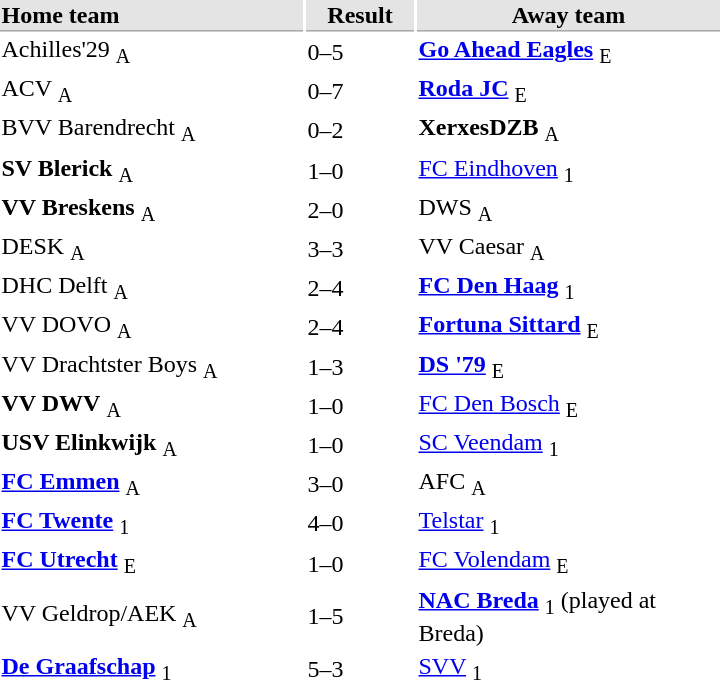<table>
<tr bgcolor="#E4E4E4">
<th style="border-bottom:1px solid #AAAAAA" width="200" align="left">Home team</th>
<th style="border-bottom:1px solid #AAAAAA" width="70" align="center">Result</th>
<th style="border-bottom:1px solid #AAAAAA" width="200">Away team</th>
</tr>
<tr>
<td>Achilles'29 <sub>A</sub></td>
<td>0–5</td>
<td><strong><a href='#'>Go Ahead Eagles</a></strong> <sub>E</sub></td>
</tr>
<tr>
<td>ACV <sub>A</sub></td>
<td>0–7</td>
<td><strong><a href='#'>Roda JC</a></strong> <sub>E</sub></td>
</tr>
<tr>
<td>BVV Barendrecht <sub>A</sub></td>
<td>0–2</td>
<td><strong>XerxesDZB</strong> <sub>A</sub></td>
</tr>
<tr>
<td><strong>SV Blerick</strong> <sub>A</sub></td>
<td>1–0</td>
<td><a href='#'>FC Eindhoven</a> <sub>1</sub></td>
</tr>
<tr>
<td><strong>VV Breskens</strong> <sub>A</sub></td>
<td>2–0</td>
<td>DWS <sub>A</sub></td>
</tr>
<tr>
<td>DESK <sub>A</sub></td>
<td>3–3</td>
<td>VV Caesar <sub>A</sub></td>
</tr>
<tr>
<td>DHC Delft <sub>A</sub></td>
<td>2–4</td>
<td><strong><a href='#'>FC Den Haag</a></strong> <sub>1</sub></td>
</tr>
<tr>
<td>VV DOVO <sub>A</sub></td>
<td>2–4</td>
<td><strong><a href='#'>Fortuna Sittard</a></strong> <sub>E</sub></td>
</tr>
<tr>
<td>VV Drachtster Boys <sub>A</sub></td>
<td>1–3</td>
<td><strong><a href='#'>DS '79</a></strong> <sub>E</sub></td>
</tr>
<tr>
<td><strong>VV DWV</strong> <sub>A</sub></td>
<td>1–0</td>
<td><a href='#'>FC Den Bosch</a> <sub>E</sub></td>
</tr>
<tr>
<td><strong>USV Elinkwijk</strong> <sub>A</sub></td>
<td>1–0</td>
<td><a href='#'>SC Veendam</a> <sub>1</sub></td>
</tr>
<tr>
<td><strong><a href='#'>FC Emmen</a></strong> <sub>A</sub></td>
<td>3–0</td>
<td>AFC <sub>A</sub></td>
</tr>
<tr>
<td><strong><a href='#'>FC Twente</a></strong> <sub>1</sub></td>
<td>4–0</td>
<td><a href='#'>Telstar</a> <sub>1</sub></td>
</tr>
<tr>
<td><strong><a href='#'>FC Utrecht</a></strong> <sub>E</sub></td>
<td>1–0</td>
<td><a href='#'>FC Volendam</a> <sub>E</sub></td>
</tr>
<tr>
<td>VV Geldrop/AEK <sub>A</sub></td>
<td>1–5</td>
<td><strong><a href='#'>NAC Breda</a></strong> <sub>1</sub> (played at Breda)</td>
</tr>
<tr>
<td><strong><a href='#'>De Graafschap</a></strong> <sub>1</sub></td>
<td>5–3</td>
<td><a href='#'>SVV</a> <sub>1</sub></td>
</tr>
</table>
